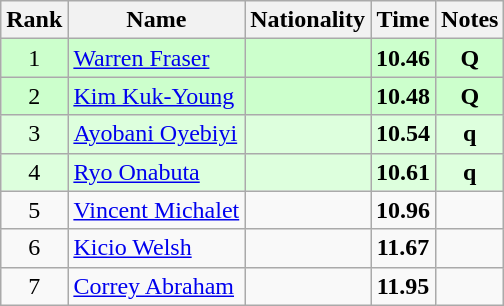<table class="wikitable sortable" style="text-align:center">
<tr>
<th>Rank</th>
<th>Name</th>
<th>Nationality</th>
<th>Time</th>
<th>Notes</th>
</tr>
<tr bgcolor=ccffcc>
<td>1</td>
<td align=left><a href='#'>Warren Fraser</a></td>
<td align=left></td>
<td><strong>10.46</strong></td>
<td><strong>Q</strong></td>
</tr>
<tr bgcolor=ccffcc>
<td>2</td>
<td align=left><a href='#'>Kim Kuk-Young</a></td>
<td align=left></td>
<td><strong>10.48</strong></td>
<td><strong>Q</strong></td>
</tr>
<tr bgcolor=ddffdd>
<td>3</td>
<td align=left><a href='#'>Ayobani Oyebiyi</a></td>
<td align=left></td>
<td><strong>10.54</strong></td>
<td><strong>q</strong></td>
</tr>
<tr bgcolor=ddffdd>
<td>4</td>
<td align=left><a href='#'>Ryo Onabuta</a></td>
<td align=left></td>
<td><strong>10.61</strong></td>
<td><strong>q</strong></td>
</tr>
<tr>
<td>5</td>
<td align=left><a href='#'>Vincent Michalet</a></td>
<td align=left></td>
<td><strong>10.96</strong></td>
<td></td>
</tr>
<tr>
<td>6</td>
<td align=left><a href='#'>Kicio Welsh</a></td>
<td align=left></td>
<td><strong>11.67</strong></td>
<td></td>
</tr>
<tr>
<td>7</td>
<td align=left><a href='#'>Correy Abraham</a></td>
<td align=left></td>
<td><strong>11.95</strong></td>
<td></td>
</tr>
</table>
